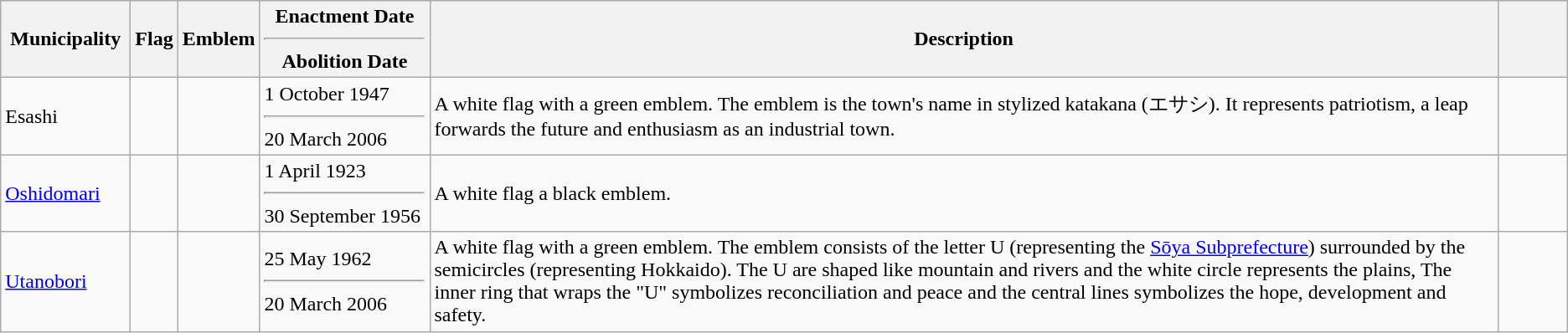<table class="wikitable">
<tr>
<th style="width:12ch;">Municipality</th>
<th>Flag</th>
<th>Emblem</th>
<th style="width:16ch;">Enactment Date<hr>Abolition Date</th>
<th>Description</th>
<th style="width:6ch;"></th>
</tr>
<tr>
<td>Esashi</td>
<td></td>
<td></td>
<td>1 October 1947<hr>20 March 2006</td>
<td>A white flag with a green emblem. The emblem is the town's name in stylized katakana (エサシ). It represents patriotism, a leap forwards the future and enthusiasm as an industrial town.</td>
<td></td>
</tr>
<tr>
<td><a href='#'>Oshidomari</a></td>
<td></td>
<td></td>
<td>1 April 1923<hr>30 September 1956</td>
<td>A white flag a black emblem.</td>
<td></td>
</tr>
<tr>
<td><a href='#'>Utanobori</a></td>
<td></td>
<td></td>
<td>25 May 1962<hr>20 March 2006</td>
<td>A white flag with a green emblem. The emblem consists of the letter U (representing the <a href='#'>Sōya Subprefecture</a>) surrounded by the semicircles (representing Hokkaido). The U are shaped like mountain and rivers and the white circle represents the plains, The inner ring that wraps the "U" symbolizes reconciliation and peace and the central lines  symbolizes the hope, development and safety.</td>
<td></td>
</tr>
</table>
